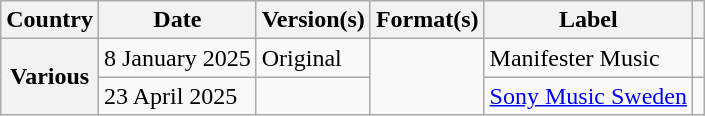<table class="wikitable plainrowheaders">
<tr>
<th scope="col">Country</th>
<th scope="col">Date</th>
<th scope="col">Version(s)</th>
<th scope="col">Format(s)</th>
<th scope="col">Label</th>
<th scope="col"></th>
</tr>
<tr>
<th scope="row" rowspan="2">Various</th>
<td>8 January 2025</td>
<td>Original</td>
<td rowspan="2"></td>
<td rowspan="1">Manifester Music</td>
<td></td>
</tr>
<tr>
<td>23 April 2025</td>
<td></td>
<td rowspan="2"><a href='#'>Sony Music Sweden</a></td>
<td></td>
</tr>
</table>
